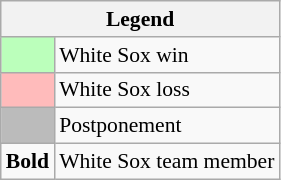<table class="wikitable" style="font-size:90%">
<tr>
<th colspan="2">Legend</th>
</tr>
<tr>
<td bgcolor="#bbffbb"> </td>
<td>White Sox win</td>
</tr>
<tr>
<td bgcolor="#ffbbbb"> </td>
<td>White Sox loss</td>
</tr>
<tr>
<td bgcolor="#bbbbbb"> </td>
<td>Postponement</td>
</tr>
<tr>
<td><strong>Bold</strong></td>
<td>White Sox team member</td>
</tr>
</table>
